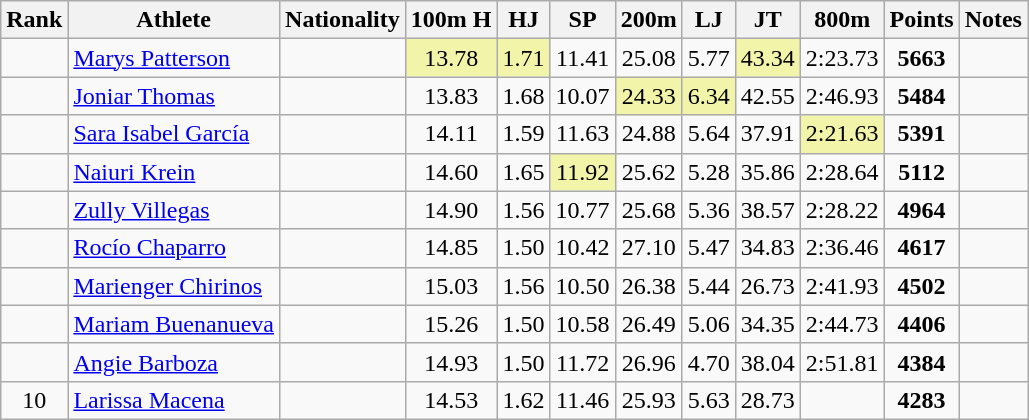<table class="wikitable sortable" style=" text-align:center;">
<tr>
<th>Rank</th>
<th>Athlete</th>
<th>Nationality</th>
<th>100m H</th>
<th>HJ</th>
<th>SP</th>
<th>200m</th>
<th>LJ</th>
<th>JT</th>
<th>800m</th>
<th>Points</th>
<th>Notes</th>
</tr>
<tr>
<td></td>
<td align=left><a href='#'>Marys Patterson</a></td>
<td align=left></td>
<td bgcolor=#F2F5A9>13.78</td>
<td bgcolor=#F2F5A9>1.71</td>
<td>11.41</td>
<td>25.08</td>
<td>5.77</td>
<td bgcolor=#F2F5A9>43.34</td>
<td>2:23.73</td>
<td><strong>5663</strong></td>
<td></td>
</tr>
<tr>
<td></td>
<td align=left><a href='#'>Joniar Thomas</a></td>
<td align=left></td>
<td>13.83</td>
<td>1.68</td>
<td>10.07</td>
<td bgcolor=#F2F5A9>24.33</td>
<td bgcolor=#F2F5A9>6.34</td>
<td>42.55</td>
<td>2:46.93</td>
<td><strong>5484</strong></td>
<td></td>
</tr>
<tr>
<td></td>
<td align=left><a href='#'>Sara Isabel García</a></td>
<td align=left></td>
<td>14.11</td>
<td>1.59</td>
<td>11.63</td>
<td>24.88</td>
<td>5.64</td>
<td>37.91</td>
<td bgcolor=#F2F5A9>2:21.63</td>
<td><strong>5391</strong></td>
<td></td>
</tr>
<tr>
<td></td>
<td align=left><a href='#'>Naiuri Krein</a></td>
<td align=left></td>
<td>14.60</td>
<td>1.65</td>
<td bgcolor=#F2F5A9>11.92</td>
<td>25.62</td>
<td>5.28</td>
<td>35.86</td>
<td>2:28.64</td>
<td><strong>5112</strong></td>
<td></td>
</tr>
<tr>
<td></td>
<td align=left><a href='#'>Zully Villegas</a></td>
<td align=left></td>
<td>14.90</td>
<td>1.56</td>
<td>10.77</td>
<td>25.68</td>
<td>5.36</td>
<td>38.57</td>
<td>2:28.22</td>
<td><strong>4964</strong></td>
<td></td>
</tr>
<tr>
<td></td>
<td align=left><a href='#'>Rocío Chaparro</a></td>
<td align=left></td>
<td>14.85</td>
<td>1.50</td>
<td>10.42</td>
<td>27.10</td>
<td>5.47</td>
<td>34.83</td>
<td>2:36.46</td>
<td><strong>4617</strong></td>
<td></td>
</tr>
<tr>
<td></td>
<td align=left><a href='#'>Marienger Chirinos</a></td>
<td align=left></td>
<td>15.03</td>
<td>1.56</td>
<td>10.50</td>
<td>26.38</td>
<td>5.44</td>
<td>26.73</td>
<td>2:41.93</td>
<td><strong>4502</strong></td>
<td></td>
</tr>
<tr>
<td></td>
<td align=left><a href='#'>Mariam Buenanueva</a></td>
<td align=left></td>
<td>15.26</td>
<td>1.50</td>
<td>10.58</td>
<td>26.49</td>
<td>5.06</td>
<td>34.35</td>
<td>2:44.73</td>
<td><strong>4406</strong></td>
<td></td>
</tr>
<tr>
<td></td>
<td align=left><a href='#'>Angie Barboza</a></td>
<td align=left></td>
<td>14.93</td>
<td>1.50</td>
<td>11.72</td>
<td>26.96</td>
<td>4.70</td>
<td>38.04</td>
<td>2:51.81</td>
<td><strong>4384</strong></td>
<td></td>
</tr>
<tr>
<td>10</td>
<td align=left><a href='#'>Larissa Macena</a></td>
<td align=left></td>
<td>14.53</td>
<td>1.62</td>
<td>11.46</td>
<td>25.93</td>
<td>5.63</td>
<td>28.73</td>
<td></td>
<td><strong>4283</strong></td>
<td></td>
</tr>
</table>
